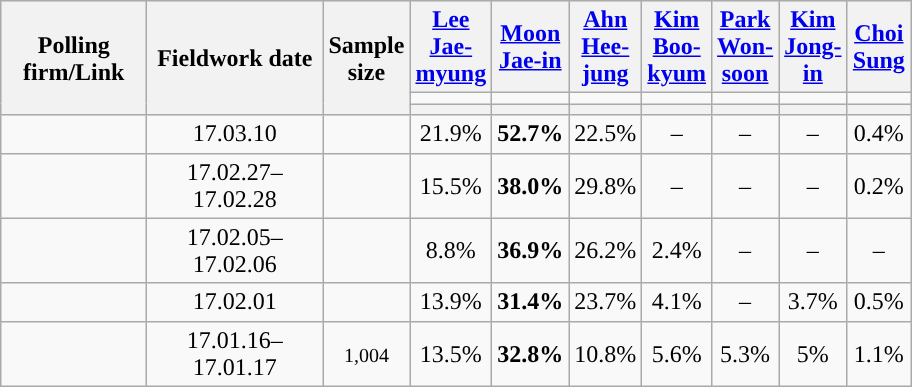<table class="wikitable mw-collapsible mw-collapsed" style="text-align:center">
<tr style="height:55px; background:#e9e9e9;">
<th style="width:90px;" rowspan="3">Polling firm/Link</th>
<th style="width:110px;" rowspan="3">Fieldwork date</th>
<th style="width:35px;" rowspan="3">Sample<br>size</th>
<th style="width:35px;"><a href='#'>Lee Jae-myung</a></th>
<th style="width:35px;"><a href='#'>Moon Jae-in</a></th>
<th style="width:35px;"><a href='#'>Ahn Hee-jung</a></th>
<th style="width:35px;"><a href='#'>Kim Boo-kyum</a></th>
<th style="width:35px;"><a href='#'>Park Won-soon</a></th>
<th style="width:35px;"><a href='#'>Kim Jong-in</a></th>
<th style="width:35px;"><a href='#'>Choi Sung</a></th>
</tr>
<tr style="background:">
<td></td>
<td></td>
<td></td>
<td></td>
<td></td>
<td></td>
<td></td>
</tr>
<tr>
<th></th>
<th></th>
<th></th>
<th></th>
<th></th>
<th></th>
<th></th>
</tr>
<tr>
<td></td>
<td>17.03.10</td>
<td></td>
<td>21.9%</td>
<td><strong>52.7%</strong></td>
<td>22.5%</td>
<td>–</td>
<td>–</td>
<td>–</td>
<td>0.4%</td>
</tr>
<tr>
<td> </td>
<td>17.02.27–17.02.28</td>
<td></td>
<td>15.5%</td>
<td><strong>38.0%</strong></td>
<td>29.8%</td>
<td>–</td>
<td>–</td>
<td>–</td>
<td>0.2%</td>
</tr>
<tr>
<td></td>
<td>17.02.05–17.02.06</td>
<td></td>
<td>8.8%</td>
<td><strong>36.9%</strong></td>
<td>26.2%</td>
<td>2.4%</td>
<td>–</td>
<td>–</td>
<td>–</td>
</tr>
<tr>
<td></td>
<td>17.02.01</td>
<td></td>
<td>13.9%</td>
<td><strong>31.4%</strong></td>
<td>23.7%</td>
<td>4.1%</td>
<td>–</td>
<td>3.7%</td>
<td>0.5%</td>
</tr>
<tr>
<td [></td>
<td>17.01.16–17.01.17</td>
<td><small>1,004</small></td>
<td>13.5%</td>
<td><strong>32.8%</strong></td>
<td>10.8%</td>
<td>5.6%</td>
<td>5.3%</td>
<td>5%</td>
<td>1.1%</td>
</tr>
</table>
